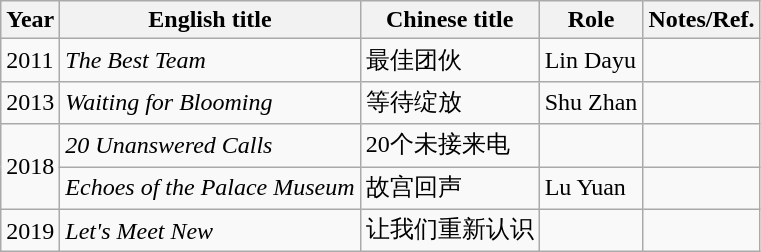<table class="wikitable">
<tr>
<th>Year</th>
<th>English title</th>
<th>Chinese title</th>
<th>Role</th>
<th>Notes/Ref.</th>
</tr>
<tr>
<td>2011</td>
<td><em>The Best Team</em></td>
<td>最佳团伙</td>
<td>Lin Dayu</td>
<td></td>
</tr>
<tr>
<td>2013</td>
<td><em>Waiting for Blooming</em></td>
<td>等待绽放</td>
<td>Shu Zhan</td>
<td></td>
</tr>
<tr>
<td rowspan=2>2018</td>
<td><em>20 Unanswered Calls</em></td>
<td>20个未接来电</td>
<td></td>
<td></td>
</tr>
<tr>
<td><em>Echoes of the Palace Museum</em></td>
<td>故宫回声</td>
<td>Lu Yuan</td>
<td></td>
</tr>
<tr>
<td>2019</td>
<td><em>Let's Meet New</em></td>
<td>让我们重新认识</td>
<td></td>
<td></td>
</tr>
</table>
